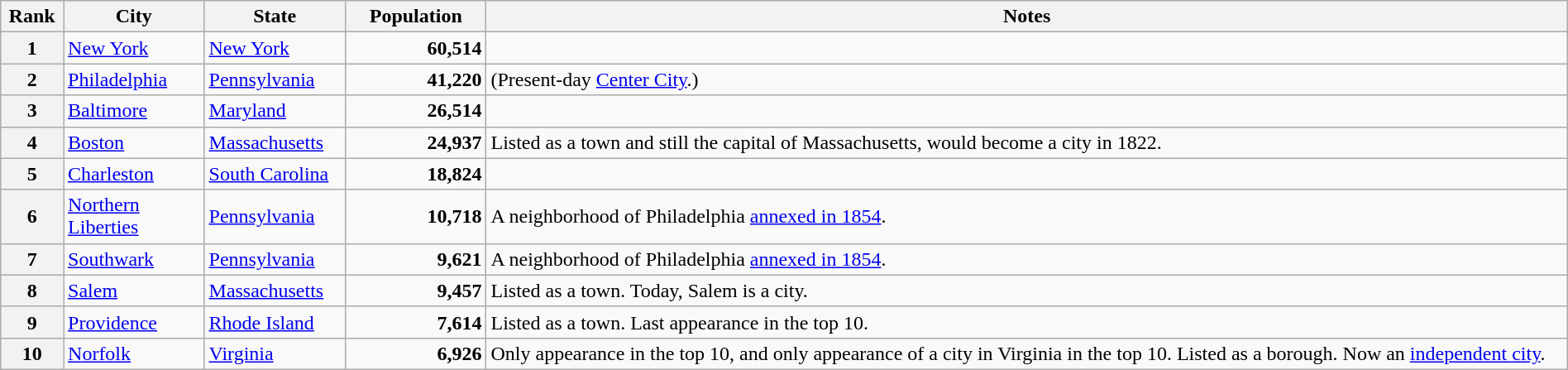<table class="wikitable plainrowheaders" style="width:100%">
<tr>
<th scope="col" style="width:4%;">Rank</th>
<th scope="col" style="width:9%;">City</th>
<th scope="col" style="width:9%;">State</th>
<th scope="col" style="width:9%;">Population</th>
<th scope="col" style="width:70%;">Notes</th>
</tr>
<tr>
<th scope="row">1</th>
<td><a href='#'>New York</a></td>
<td><a href='#'>New York</a></td>
<td align="right"><strong>60,514</strong></td>
<td></td>
</tr>
<tr>
<th scope="row">2</th>
<td><a href='#'>Philadelphia</a></td>
<td><a href='#'>Pennsylvania</a></td>
<td align="right"><strong>41,220</strong></td>
<td>(Present-day <a href='#'>Center City</a>.)</td>
</tr>
<tr>
<th scope="row">3</th>
<td><a href='#'>Baltimore</a></td>
<td><a href='#'>Maryland</a></td>
<td align="right"><strong>26,514</strong></td>
<td></td>
</tr>
<tr>
<th scope="row">4</th>
<td><a href='#'>Boston</a></td>
<td><a href='#'>Massachusetts</a></td>
<td align="right"><strong>24,937</strong></td>
<td>Listed as a town and still the capital of Massachusetts, would become a city in 1822.</td>
</tr>
<tr>
<th scope="row">5</th>
<td><a href='#'>Charleston</a></td>
<td><a href='#'>South Carolina</a></td>
<td align="right"><strong>18,824</strong></td>
<td></td>
</tr>
<tr>
<th scope="row">6</th>
<td><a href='#'>Northern Liberties</a></td>
<td><a href='#'>Pennsylvania</a></td>
<td align="right"><strong>10,718</strong></td>
<td>A neighborhood of Philadelphia <a href='#'>annexed in 1854</a>.</td>
</tr>
<tr>
<th scope="row">7</th>
<td><a href='#'>Southwark</a></td>
<td><a href='#'>Pennsylvania</a></td>
<td align="right"><strong>9,621</strong></td>
<td>A neighborhood of Philadelphia <a href='#'>annexed in 1854</a>.</td>
</tr>
<tr>
<th scope="row">8</th>
<td><a href='#'>Salem</a></td>
<td><a href='#'>Massachusetts</a></td>
<td align="right"><strong>9,457</strong></td>
<td>Listed as a town. Today, Salem is a city.</td>
</tr>
<tr>
<th scope="row">9</th>
<td><a href='#'>Providence</a></td>
<td><a href='#'>Rhode Island</a></td>
<td align="right"><strong>7,614</strong></td>
<td>Listed as a town. Last appearance in the top 10.</td>
</tr>
<tr>
<th scope="row">10</th>
<td><a href='#'>Norfolk</a></td>
<td><a href='#'>Virginia</a></td>
<td align="right"><strong>6,926</strong></td>
<td>Only appearance in the top 10, and only appearance of a city in Virginia in the top 10. Listed as a borough. Now an <a href='#'>independent city</a>.</td>
</tr>
</table>
